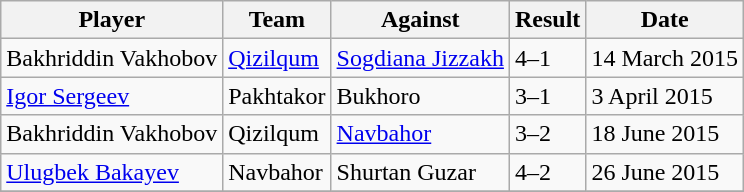<table class="wikitable sortable">
<tr>
<th>Player</th>
<th>Team</th>
<th>Against</th>
<th>Result</th>
<th>Date</th>
</tr>
<tr>
<td> Bakhriddin Vakhobov</td>
<td><a href='#'>Qizilqum</a></td>
<td><a href='#'>Sogdiana Jizzakh</a></td>
<td>4–1</td>
<td>14 March 2015</td>
</tr>
<tr>
<td> <a href='#'>Igor Sergeev</a></td>
<td>Pakhtakor</td>
<td>Bukhoro</td>
<td>3–1</td>
<td>3 April 2015</td>
</tr>
<tr>
<td> Bakhriddin Vakhobov</td>
<td>Qizilqum</td>
<td><a href='#'>Navbahor</a></td>
<td>3–2</td>
<td>18 June 2015</td>
</tr>
<tr>
<td> <a href='#'>Ulugbek Bakayev</a></td>
<td>Navbahor</td>
<td>Shurtan Guzar</td>
<td>4–2</td>
<td>26 June 2015</td>
</tr>
<tr>
</tr>
</table>
